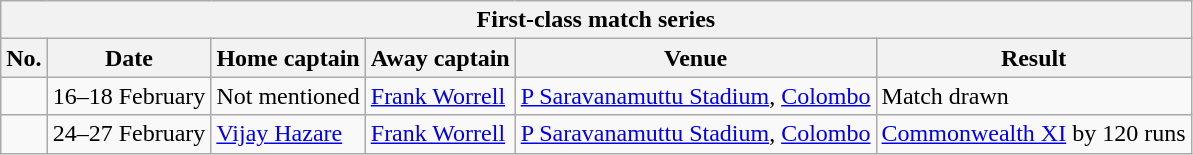<table class="wikitable">
<tr>
<th colspan="9">First-class match series</th>
</tr>
<tr>
<th>No.</th>
<th>Date</th>
<th>Home captain</th>
<th>Away captain</th>
<th>Venue</th>
<th>Result</th>
</tr>
<tr>
<td></td>
<td>16–18 February</td>
<td>Not mentioned</td>
<td><a href='#'>Frank Worrell</a></td>
<td><a href='#'>P Saravanamuttu Stadium</a>, <a href='#'>Colombo</a></td>
<td>Match drawn</td>
</tr>
<tr>
<td></td>
<td>24–27 February</td>
<td><a href='#'>Vijay Hazare</a></td>
<td><a href='#'>Frank Worrell</a></td>
<td><a href='#'>P Saravanamuttu Stadium</a>, <a href='#'>Colombo</a></td>
<td><a href='#'>Commonwealth XI</a> by 120 runs</td>
</tr>
</table>
